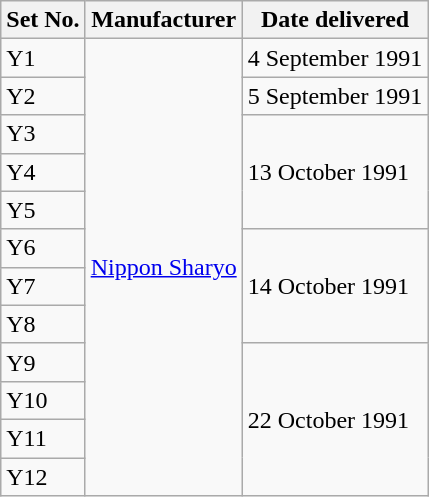<table class="wikitable">
<tr>
<th>Set No.</th>
<th>Manufacturer</th>
<th>Date delivered</th>
</tr>
<tr>
<td>Y1</td>
<td rowspan="12"><a href='#'>Nippon Sharyo</a></td>
<td>4 September 1991</td>
</tr>
<tr>
<td>Y2</td>
<td>5 September 1991</td>
</tr>
<tr>
<td>Y3</td>
<td rowspan="3">13 October 1991</td>
</tr>
<tr>
<td>Y4</td>
</tr>
<tr>
<td>Y5</td>
</tr>
<tr>
<td>Y6</td>
<td rowspan="3">14 October 1991</td>
</tr>
<tr>
<td>Y7</td>
</tr>
<tr>
<td>Y8</td>
</tr>
<tr>
<td>Y9</td>
<td rowspan="4">22 October 1991</td>
</tr>
<tr>
<td>Y10</td>
</tr>
<tr>
<td>Y11</td>
</tr>
<tr>
<td>Y12</td>
</tr>
</table>
